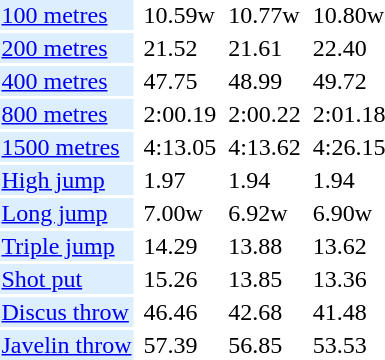<table>
<tr>
<td bgcolor = DDEEFF><a href='#'>100 metres</a></td>
<td></td>
<td>10.59w</td>
<td></td>
<td>10.77w</td>
<td></td>
<td>10.80w</td>
</tr>
<tr>
<td bgcolor = DDEEFF><a href='#'>200 metres</a></td>
<td></td>
<td>21.52</td>
<td></td>
<td>21.61</td>
<td></td>
<td>22.40</td>
</tr>
<tr>
<td bgcolor = DDEEFF><a href='#'>400 metres</a></td>
<td></td>
<td>47.75</td>
<td></td>
<td>48.99</td>
<td></td>
<td>49.72</td>
</tr>
<tr>
<td bgcolor = DDEEFF><a href='#'>800 metres</a></td>
<td></td>
<td>2:00.19</td>
<td></td>
<td>2:00.22</td>
<td></td>
<td>2:01.18</td>
</tr>
<tr>
<td bgcolor = DDEEFF><a href='#'>1500 metres</a></td>
<td></td>
<td>4:13.05</td>
<td></td>
<td>4:13.62</td>
<td></td>
<td>4:26.15</td>
</tr>
<tr>
<td bgcolor = DDEEFF><a href='#'>High jump</a></td>
<td></td>
<td>1.97</td>
<td></td>
<td>1.94</td>
<td></td>
<td>1.94</td>
</tr>
<tr>
<td bgcolor = DDEEFF><a href='#'>Long jump</a></td>
<td></td>
<td>7.00w</td>
<td></td>
<td>6.92w</td>
<td></td>
<td>6.90w</td>
</tr>
<tr>
<td bgcolor = DDEEFF><a href='#'>Triple jump</a></td>
<td></td>
<td>14.29</td>
<td></td>
<td>13.88</td>
<td></td>
<td>13.62</td>
</tr>
<tr>
<td bgcolor = DDEEFF><a href='#'>Shot put</a></td>
<td></td>
<td>15.26</td>
<td></td>
<td>13.85</td>
<td></td>
<td>13.36</td>
</tr>
<tr>
<td bgcolor = DDEEFF><a href='#'>Discus throw</a></td>
<td></td>
<td>46.46</td>
<td></td>
<td>42.68</td>
<td></td>
<td>41.48</td>
</tr>
<tr>
<td bgcolor = DDEEFF><a href='#'>Javelin throw</a></td>
<td></td>
<td>57.39</td>
<td></td>
<td>56.85</td>
<td></td>
<td>53.53</td>
</tr>
</table>
